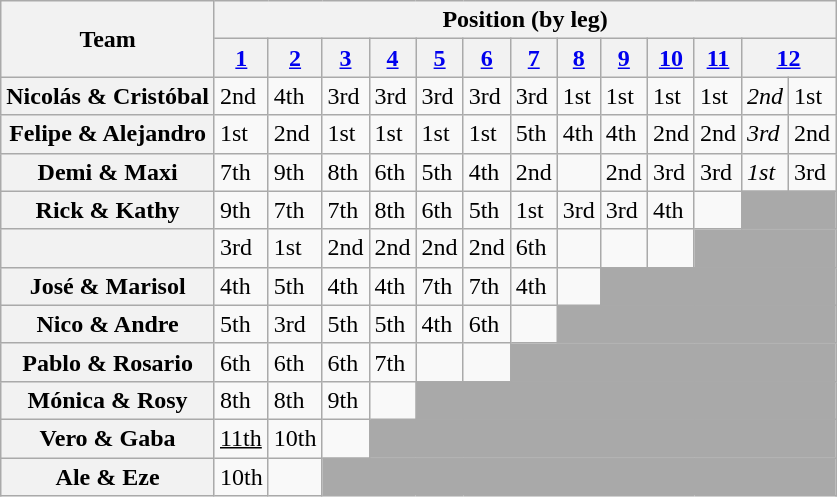<table class="wikitable">
<tr>
<th rowspan="2">Team</th>
<th colspan="13">Position (by leg)</th>
</tr>
<tr>
<th><a href='#'>1</a></th>
<th><a href='#'>2</a></th>
<th><a href='#'>3</a></th>
<th><a href='#'>4</a></th>
<th><a href='#'>5</a></th>
<th><a href='#'>6</a></th>
<th><a href='#'>7</a></th>
<th><a href='#'>8</a></th>
<th><a href='#'>9</a></th>
<th><a href='#'>10</a></th>
<th><a href='#'>11</a></th>
<th colspan="2"><a href='#'>12</a></th>
</tr>
<tr>
<th>Nicolás & Cristóbal</th>
<td>2nd</td>
<td>4th</td>
<td>3rd</td>
<td>3rd</td>
<td>3rd</td>
<td>3rd</td>
<td>3rd</td>
<td>1st</td>
<td>1st</td>
<td>1st</td>
<td>1st</td>
<td><em>2nd</em></td>
<td>1st</td>
</tr>
<tr>
<th>Felipe & Alejandro</th>
<td>1st</td>
<td>2nd</td>
<td>1st</td>
<td>1st</td>
<td>1st</td>
<td>1st</td>
<td>5th</td>
<td>4th</td>
<td>4th</td>
<td>2nd</td>
<td>2nd</td>
<td><em>3rd</em></td>
<td>2nd</td>
</tr>
<tr>
<th>Demi & Maxi</th>
<td>7th</td>
<td>9th</td>
<td>8th</td>
<td>6th</td>
<td>5th</td>
<td>4th</td>
<td>2nd</td>
<td></td>
<td>2nd</td>
<td>3rd</td>
<td>3rd</td>
<td><em>1st</em></td>
<td>3rd</td>
</tr>
<tr>
<th>Rick & Kathy</th>
<td>9th</td>
<td>7th</td>
<td>7th</td>
<td>8th</td>
<td>6th</td>
<td>5th</td>
<td>1st</td>
<td>3rd</td>
<td>3rd</td>
<td>4th</td>
<td></td>
<td bgcolor="A9A9A9" colspan=2></td>
</tr>
<tr>
<th></th>
<td>3rd</td>
<td>1st</td>
<td>2nd</td>
<td>2nd</td>
<td>2nd</td>
<td>2nd</td>
<td>6th</td>
<td></td>
<td></td>
<td></td>
<td bgcolor="A9A9A9" colspan=3></td>
</tr>
<tr>
<th>José & Marisol</th>
<td>4th</td>
<td>5th</td>
<td>4th</td>
<td>4th</td>
<td>7th</td>
<td>7th</td>
<td>4th</td>
<td></td>
<td bgcolor="A9A9A9" colspan=5></td>
</tr>
<tr>
<th>Nico & Andre</th>
<td>5th</td>
<td>3rd</td>
<td>5th</td>
<td>5th</td>
<td>4th</td>
<td>6th</td>
<td></td>
<td bgcolor="A9A9A9" colspan=6></td>
</tr>
<tr>
<th>Pablo & Rosario</th>
<td>6th</td>
<td>6th</td>
<td>6th</td>
<td>7th</td>
<td></td>
<td></td>
<td bgcolor="A9A9A9" colspan=7></td>
</tr>
<tr>
<th>Mónica & Rosy</th>
<td>8th</td>
<td>8th</td>
<td>9th</td>
<td></td>
<td bgcolor="A9A9A9" colspan=9></td>
</tr>
<tr>
<th>Vero & Gaba</th>
<td><u>11th</u></td>
<td>10th</td>
<td></td>
<td bgcolor="A9A9A9" colspan=10></td>
</tr>
<tr>
<th>Ale & Eze</th>
<td>10th</td>
<td></td>
<td bgcolor="A9A9A9" colspan=11></td>
</tr>
</table>
